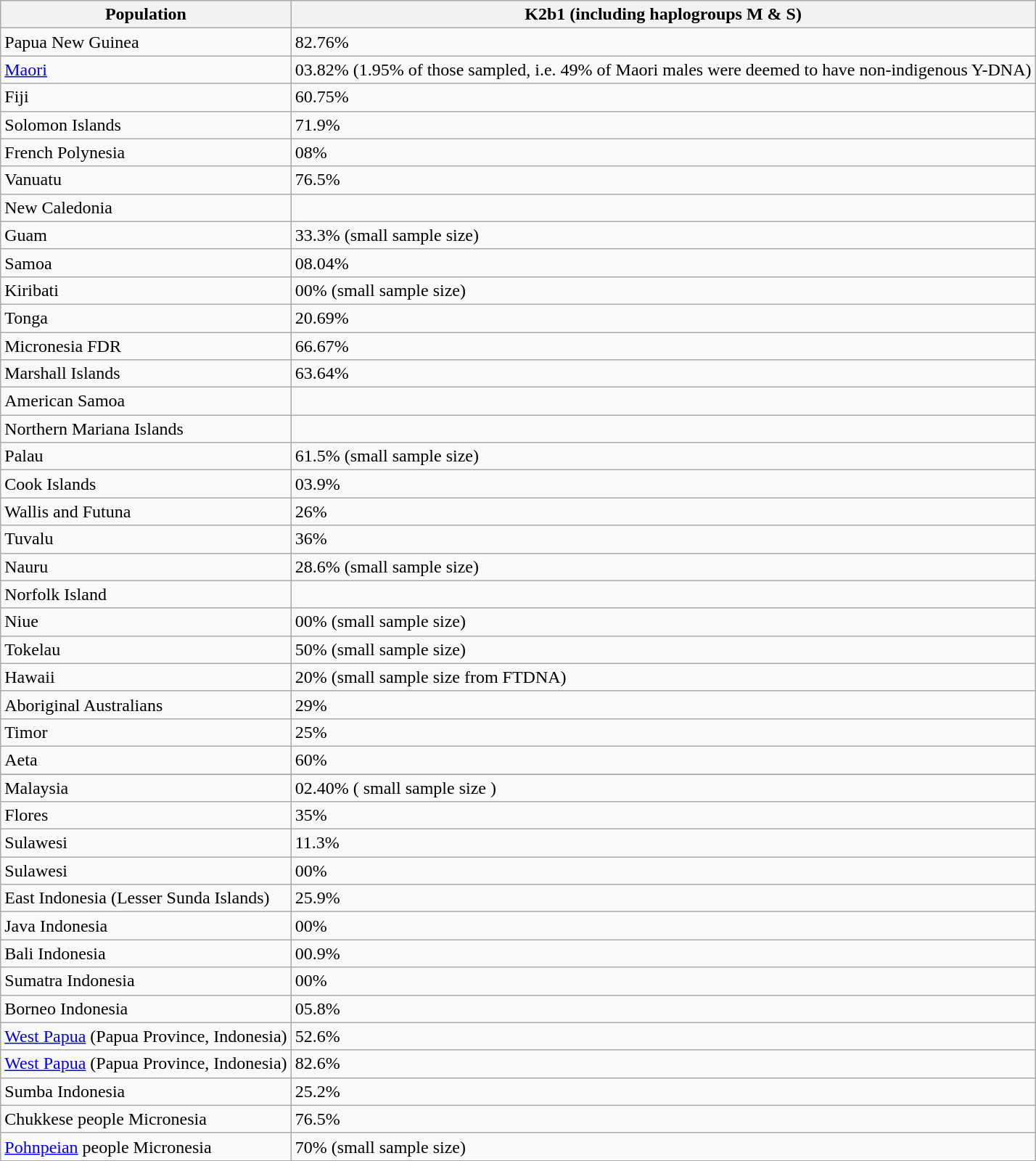<table class="wikitable sortable">
<tr>
<th>Population</th>
<th>K2b1 (including haplogroups M & S)</th>
</tr>
<tr>
<td>Papua New Guinea</td>
<td>82.76%</td>
</tr>
<tr>
<td><a href='#'>Maori</a></td>
<td>03.82% (1.95% of those sampled, i.e. 49% of Maori males were deemed to have non-indigenous Y-DNA)</td>
</tr>
<tr>
<td>Fiji</td>
<td>60.75%</td>
</tr>
<tr>
<td>Solomon Islands</td>
<td>71.9%</td>
</tr>
<tr>
<td>French Polynesia</td>
<td>08%</td>
</tr>
<tr>
<td>Vanuatu</td>
<td>76.5%</td>
</tr>
<tr>
<td>New Caledonia</td>
<td></td>
</tr>
<tr>
<td>Guam</td>
<td>33.3% (small sample size)</td>
</tr>
<tr>
<td>Samoa</td>
<td>08.04%</td>
</tr>
<tr>
<td>Kiribati</td>
<td>00% (small sample size)</td>
</tr>
<tr>
<td>Tonga</td>
<td>20.69%</td>
</tr>
<tr>
<td>Micronesia FDR</td>
<td>66.67%</td>
</tr>
<tr>
<td>Marshall Islands</td>
<td>63.64%</td>
</tr>
<tr>
<td>American Samoa</td>
<td></td>
</tr>
<tr>
<td>Northern Mariana Islands</td>
<td></td>
</tr>
<tr>
<td>Palau</td>
<td>61.5% (small sample size)</td>
</tr>
<tr>
<td>Cook Islands</td>
<td>03.9%</td>
</tr>
<tr>
<td>Wallis and Futuna</td>
<td>26%</td>
</tr>
<tr>
<td>Tuvalu</td>
<td>36%</td>
</tr>
<tr>
<td>Nauru</td>
<td>28.6% (small sample size)</td>
</tr>
<tr>
<td>Norfolk Island</td>
<td></td>
</tr>
<tr>
<td>Niue</td>
<td>00% (small sample size)</td>
</tr>
<tr>
<td>Tokelau</td>
<td>50% (small sample size)</td>
</tr>
<tr>
<td>Hawaii</td>
<td>20% (small sample size from FTDNA)</td>
</tr>
<tr>
<td>Aboriginal Australians</td>
<td>29%</td>
</tr>
<tr>
<td>Timor</td>
<td>25%</td>
</tr>
<tr>
<td>Aeta</td>
<td>60%</td>
</tr>
<tr>
</tr>
<tr>
<td>Malaysia</td>
<td>02.40% ( small sample size )</td>
</tr>
<tr>
<td>Flores</td>
<td>35%</td>
</tr>
<tr>
<td>Sulawesi</td>
<td>11.3%</td>
</tr>
<tr>
<td>Sulawesi</td>
<td>00%</td>
</tr>
<tr>
<td>East Indonesia (Lesser Sunda Islands)</td>
<td>25.9%</td>
</tr>
<tr>
<td>Java Indonesia</td>
<td>00%</td>
</tr>
<tr>
<td>Bali Indonesia</td>
<td>00.9%</td>
</tr>
<tr>
<td>Sumatra Indonesia</td>
<td>00%</td>
</tr>
<tr>
<td>Borneo Indonesia</td>
<td>05.8%</td>
</tr>
<tr>
<td><a href='#'>West Papua</a> (Papua Province, Indonesia)</td>
<td>52.6%</td>
</tr>
<tr>
<td><a href='#'>West Papua</a> (Papua Province, Indonesia)</td>
<td>82.6%</td>
</tr>
<tr>
<td>Sumba Indonesia</td>
<td>25.2%</td>
</tr>
<tr>
<td>Chukkese people Micronesia</td>
<td>76.5%</td>
</tr>
<tr>
<td><a href='#'>Pohnpeian</a> people Micronesia</td>
<td>70% (small sample size)</td>
</tr>
</table>
